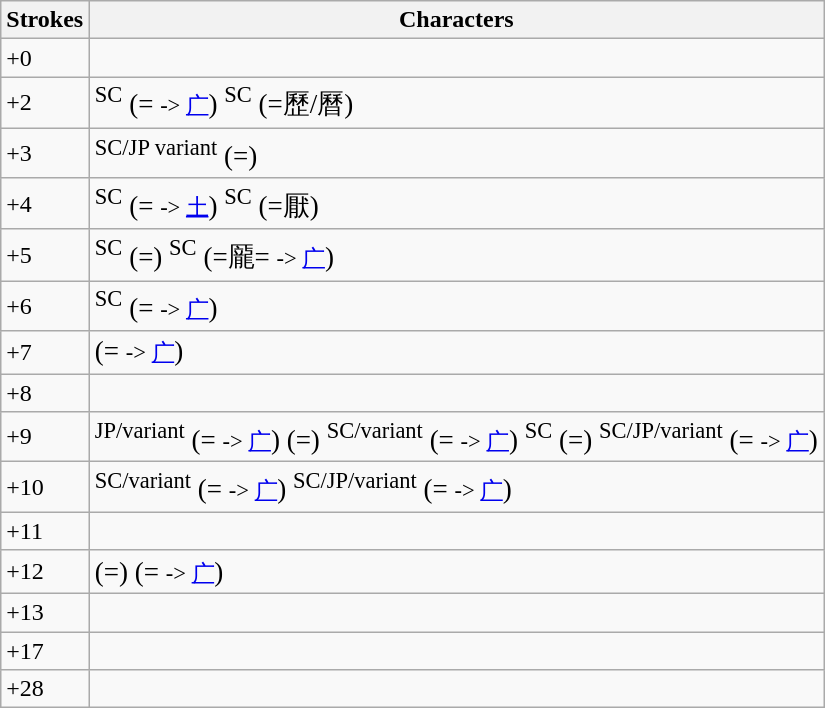<table class="wikitable">
<tr>
<th>Strokes</th>
<th>Characters</th>
</tr>
<tr --->
<td>+0</td>
<td style="font-size: large;"></td>
</tr>
<tr --->
<td>+2</td>
<td style="font-size: large;">  <sup>SC</sup> (= <small>-> <a href='#'>广</a></small>) <sup>SC</sup> (=歷/曆)</td>
</tr>
<tr --->
<td>+3</td>
<td style="font-size: large;">  <sup>SC/JP variant</sup> (=)</td>
</tr>
<tr --->
<td>+4</td>
<td style="font-size: large;"> <sup>SC</sup> (= <small>-> <a href='#'>土</a></small>) <sup>SC</sup> (=厭)</td>
</tr>
<tr --->
<td>+5</td>
<td style="font-size: large;"><sup>SC</sup> (=)   <sup>SC</sup> (=龎= <small>-> <a href='#'>广</a></small>) </td>
</tr>
<tr --->
<td>+6</td>
<td style="font-size: large;">   <sup>SC</sup> (= <small>-> <a href='#'>广</a></small>)</td>
</tr>
<tr --->
<td>+7</td>
<td style="font-size: large;">      (= <small>-> <a href='#'>广</a></small>)</td>
</tr>
<tr --->
<td>+8</td>
<td style="font-size: large;">   </td>
</tr>
<tr --->
<td>+9</td>
<td style="font-size: large;"><sup>JP/variant</sup> (= <small>-> <a href='#'>广</a></small>)  (=) <sup>SC/variant</sup> (= <small>-> <a href='#'>广</a></small>) <sup>SC</sup> (=) <sup>SC/JP/variant</sup> (= <small>-> <a href='#'>广</a></small>)</td>
</tr>
<tr --->
<td>+10</td>
<td style="font-size: large;">  <sup>SC/variant</sup> (= <small>-> <a href='#'>广</a></small>)  <sup>SC/JP/variant</sup> (= <small>-> <a href='#'>广</a></small>)</td>
</tr>
<tr --->
<td>+11</td>
<td style="font-size: large;"> </td>
</tr>
<tr --->
<td>+12</td>
<td style="font-size: large;">    (=)  (= <small>-> <a href='#'>广</a></small>)</td>
</tr>
<tr --->
<td>+13</td>
<td style="font-size: large;"> </td>
</tr>
<tr --->
<td>+17</td>
<td style="font-size: large;"></td>
</tr>
<tr --->
<td>+28</td>
<td style="font-size: large;"></td>
</tr>
</table>
